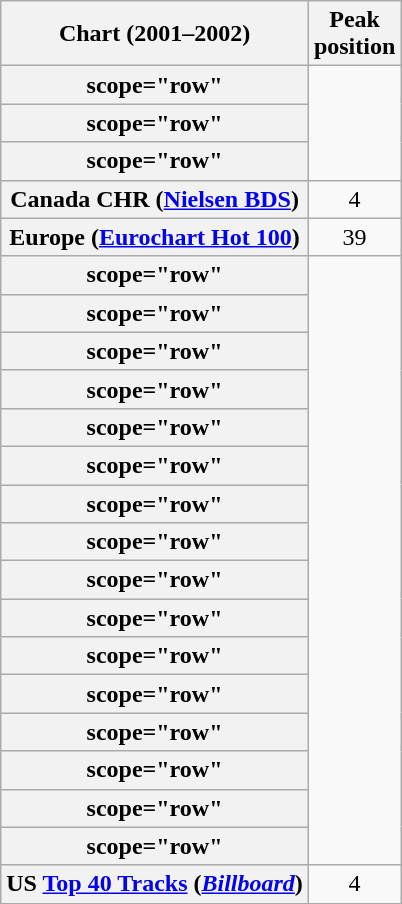<table class="wikitable sortable plainrowheaders" style="text-align:center">
<tr>
<th scope="col">Chart (2001–2002)</th>
<th scope="col">Peak<br>position</th>
</tr>
<tr>
<th>scope="row"</th>
</tr>
<tr>
<th>scope="row"</th>
</tr>
<tr>
<th>scope="row"</th>
</tr>
<tr>
<th scope="row">Canada CHR (<a href='#'>Nielsen BDS</a>)</th>
<td>4</td>
</tr>
<tr>
<th scope="row">Europe (<a href='#'>Eurochart Hot 100</a>)</th>
<td>39</td>
</tr>
<tr>
<th>scope="row"</th>
</tr>
<tr>
<th>scope="row"</th>
</tr>
<tr>
<th>scope="row"</th>
</tr>
<tr>
<th>scope="row"</th>
</tr>
<tr>
<th>scope="row"</th>
</tr>
<tr>
<th>scope="row"</th>
</tr>
<tr>
<th>scope="row"</th>
</tr>
<tr>
<th>scope="row"</th>
</tr>
<tr>
<th>scope="row"</th>
</tr>
<tr>
<th>scope="row"</th>
</tr>
<tr>
<th>scope="row"</th>
</tr>
<tr>
<th>scope="row"</th>
</tr>
<tr>
<th>scope="row"</th>
</tr>
<tr>
<th>scope="row"</th>
</tr>
<tr>
<th>scope="row"</th>
</tr>
<tr>
<th>scope="row"</th>
</tr>
<tr>
<th scope="row">US <a href='#'>Top 40 Tracks</a> (<em><a href='#'>Billboard</a></em>)</th>
<td>4</td>
</tr>
</table>
